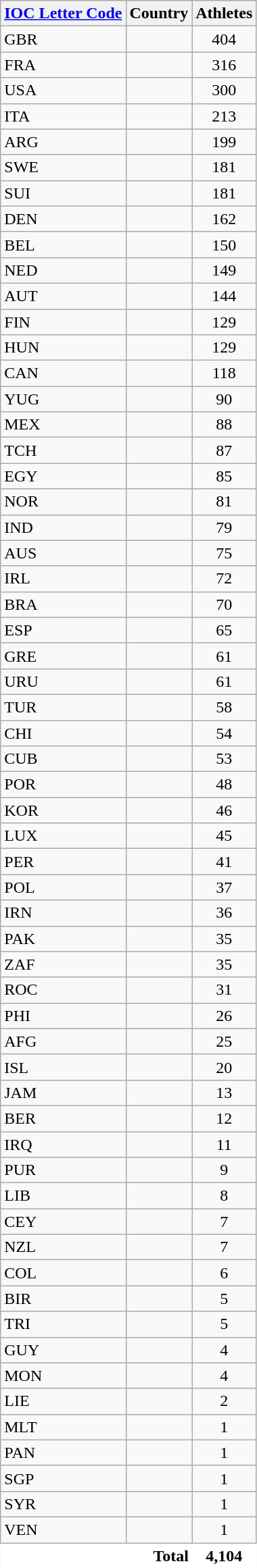<table class="wikitable collapsible collapsed sortable" style="border:0;">
<tr>
<th><a href='#'>IOC Letter Code</a></th>
<th>Country</th>
<th>Athletes</th>
</tr>
<tr>
<td>GBR</td>
<td></td>
<td align=center>404</td>
</tr>
<tr>
<td>FRA</td>
<td></td>
<td align=center>316</td>
</tr>
<tr>
<td>USA</td>
<td></td>
<td align=center>300</td>
</tr>
<tr>
<td>ITA</td>
<td></td>
<td align=center>213</td>
</tr>
<tr>
<td>ARG</td>
<td></td>
<td align=center>199</td>
</tr>
<tr>
<td>SWE</td>
<td></td>
<td align=center>181</td>
</tr>
<tr>
<td>SUI</td>
<td></td>
<td align=center>181</td>
</tr>
<tr>
<td>DEN</td>
<td></td>
<td align=center>162</td>
</tr>
<tr>
<td>BEL</td>
<td></td>
<td align=center>150</td>
</tr>
<tr>
<td>NED</td>
<td></td>
<td align=center>149</td>
</tr>
<tr>
<td>AUT</td>
<td></td>
<td align=center>144</td>
</tr>
<tr>
<td>FIN</td>
<td></td>
<td align=center>129</td>
</tr>
<tr>
<td>HUN</td>
<td></td>
<td align=center>129</td>
</tr>
<tr>
<td>CAN</td>
<td></td>
<td align=center>118</td>
</tr>
<tr>
<td>YUG</td>
<td></td>
<td align=center>90</td>
</tr>
<tr>
<td>MEX</td>
<td></td>
<td align=center>88</td>
</tr>
<tr>
<td>TCH</td>
<td></td>
<td align=center>87</td>
</tr>
<tr>
<td>EGY</td>
<td></td>
<td align=center>85</td>
</tr>
<tr>
<td>NOR</td>
<td></td>
<td align=center>81</td>
</tr>
<tr>
<td>IND</td>
<td></td>
<td align=center>79</td>
</tr>
<tr>
<td>AUS</td>
<td></td>
<td align=center>75</td>
</tr>
<tr>
<td>IRL</td>
<td></td>
<td align=center>72</td>
</tr>
<tr>
<td>BRA</td>
<td></td>
<td align=center>70</td>
</tr>
<tr>
<td>ESP</td>
<td></td>
<td align=center>65</td>
</tr>
<tr>
<td>GRE</td>
<td></td>
<td align=center>61</td>
</tr>
<tr>
<td>URU</td>
<td></td>
<td align=center>61</td>
</tr>
<tr>
<td>TUR</td>
<td></td>
<td align=center>58</td>
</tr>
<tr>
<td>CHI</td>
<td></td>
<td align=center>54</td>
</tr>
<tr>
<td>CUB</td>
<td></td>
<td align=center>53</td>
</tr>
<tr>
<td>POR</td>
<td></td>
<td align=center>48</td>
</tr>
<tr>
<td>KOR</td>
<td></td>
<td align=center>46</td>
</tr>
<tr>
<td>LUX</td>
<td></td>
<td align=center>45</td>
</tr>
<tr>
<td>PER</td>
<td></td>
<td align=center>41</td>
</tr>
<tr>
<td>POL</td>
<td></td>
<td align=center>37</td>
</tr>
<tr>
<td>IRN</td>
<td></td>
<td align=center>36</td>
</tr>
<tr>
<td>PAK</td>
<td></td>
<td align=center>35</td>
</tr>
<tr>
<td>ZAF</td>
<td></td>
<td align=center>35</td>
</tr>
<tr>
<td>ROC</td>
<td></td>
<td align=center>31</td>
</tr>
<tr>
<td>PHI</td>
<td></td>
<td align=center>26</td>
</tr>
<tr>
<td>AFG</td>
<td></td>
<td align=center>25</td>
</tr>
<tr>
<td>ISL</td>
<td></td>
<td align=center>20</td>
</tr>
<tr>
<td>JAM</td>
<td></td>
<td align=center>13</td>
</tr>
<tr>
<td>BER</td>
<td></td>
<td align=center>12</td>
</tr>
<tr>
<td>IRQ</td>
<td></td>
<td align=center>11</td>
</tr>
<tr>
<td>PUR</td>
<td></td>
<td align=center>9</td>
</tr>
<tr>
<td>LIB</td>
<td></td>
<td align=center>8</td>
</tr>
<tr>
<td>CEY</td>
<td></td>
<td align=center>7</td>
</tr>
<tr>
<td>NZL</td>
<td></td>
<td align=center>7</td>
</tr>
<tr>
<td>COL</td>
<td></td>
<td align=center>6</td>
</tr>
<tr>
<td>BIR</td>
<td></td>
<td align=center>5</td>
</tr>
<tr>
<td>TRI</td>
<td></td>
<td align=center>5</td>
</tr>
<tr>
<td>GUY</td>
<td></td>
<td align=center>4</td>
</tr>
<tr>
<td>MON</td>
<td></td>
<td align=center>4</td>
</tr>
<tr>
<td>LIE</td>
<td></td>
<td align=center>2</td>
</tr>
<tr>
<td>MLT</td>
<td></td>
<td align=center>1</td>
</tr>
<tr>
<td>PAN</td>
<td></td>
<td align=center>1</td>
</tr>
<tr>
<td>SGP</td>
<td></td>
<td align=center>1</td>
</tr>
<tr>
<td>SYR</td>
<td></td>
<td align=center>1</td>
</tr>
<tr>
<td>VEN</td>
<td></td>
<td align=center>1</td>
</tr>
<tr class="sort bottom" style="background:#fff;">
<td style="text-align:right; border:0; " colspan="2"><strong>Total</strong></td>
<td style="text-align:center; border:0; background:#fff;"><strong>4,104</strong></td>
</tr>
</table>
